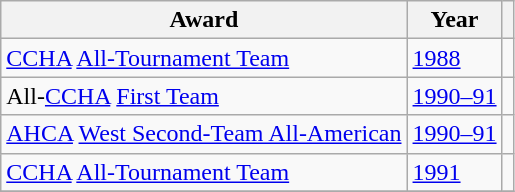<table class="wikitable">
<tr>
<th>Award</th>
<th>Year</th>
<th></th>
</tr>
<tr>
<td><a href='#'>CCHA</a> <a href='#'>All-Tournament Team</a></td>
<td><a href='#'>1988</a></td>
<td></td>
</tr>
<tr>
<td>All-<a href='#'>CCHA</a> <a href='#'>First Team</a></td>
<td><a href='#'>1990–91</a></td>
<td></td>
</tr>
<tr>
<td><a href='#'>AHCA</a> <a href='#'>West Second-Team All-American</a></td>
<td><a href='#'>1990–91</a></td>
<td></td>
</tr>
<tr>
<td><a href='#'>CCHA</a> <a href='#'>All-Tournament Team</a></td>
<td><a href='#'>1991</a></td>
<td></td>
</tr>
<tr>
</tr>
</table>
